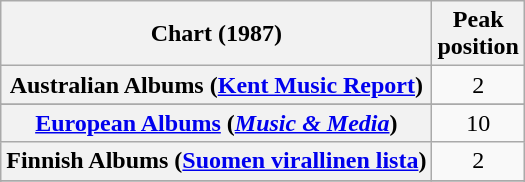<table class="wikitable sortable plainrowheaders" style="text-align:center">
<tr>
<th scope="col">Chart (1987)</th>
<th scope="col">Peak<br>position</th>
</tr>
<tr>
<th scope="row">Australian Albums (<a href='#'>Kent Music Report</a>)</th>
<td>2</td>
</tr>
<tr>
</tr>
<tr>
<th scope="row"><a href='#'>European Albums</a> (<em><a href='#'>Music & Media</a></em>)</th>
<td>10</td>
</tr>
<tr>
<th scope="row">Finnish Albums (<a href='#'>Suomen virallinen lista</a>)</th>
<td>2</td>
</tr>
<tr>
</tr>
<tr>
</tr>
<tr>
</tr>
<tr>
</tr>
<tr>
</tr>
<tr>
</tr>
</table>
